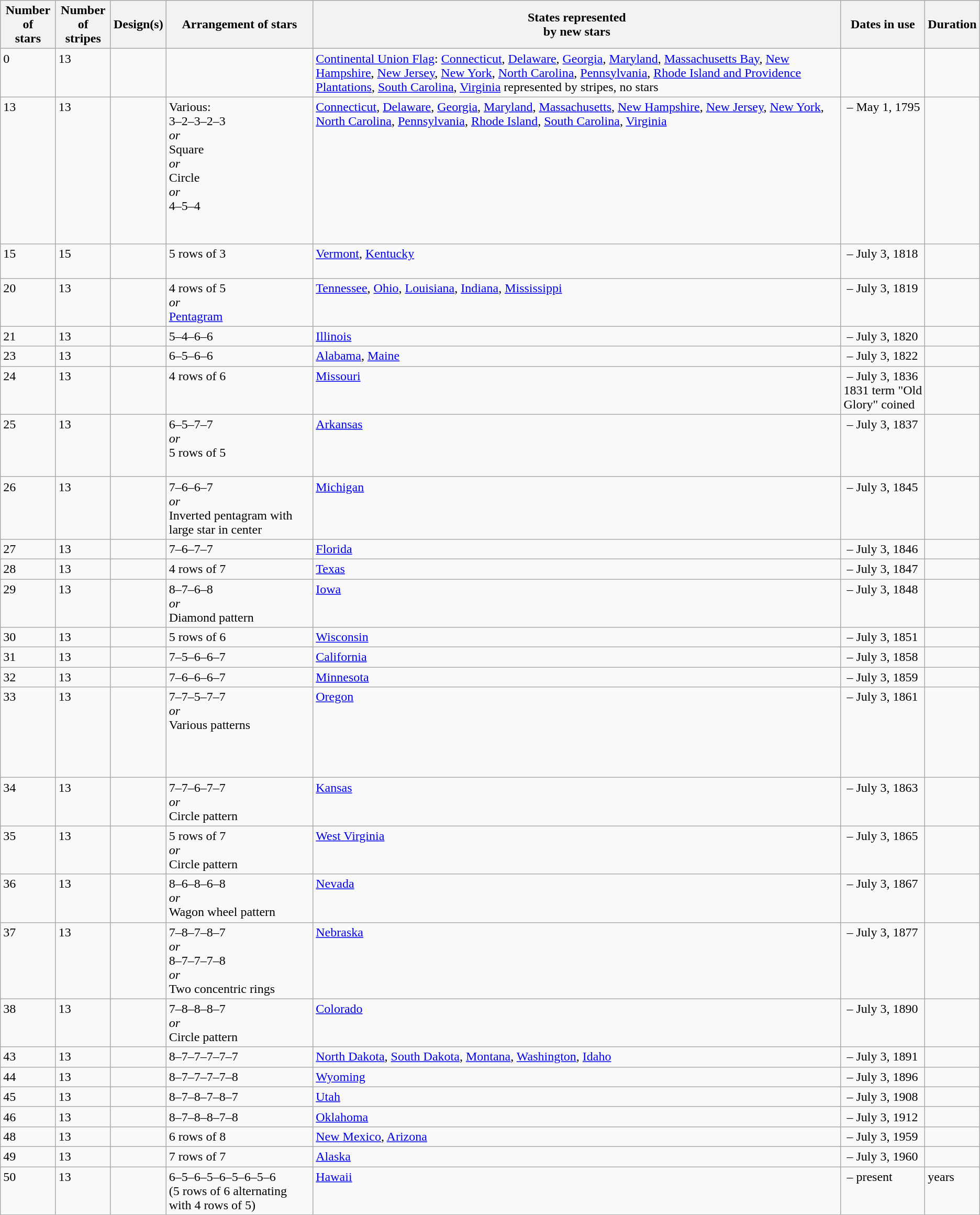<table class="sortable wikitable">
<tr style="background:#ccc;">
<th>Number of<br>stars</th>
<th>Number of<br>stripes</th>
<th class="unsortable">Design(s)</th>
<th class="unsortable" width=15%>Arrangement of stars</th>
<th class="unsortable">States represented<br>by new stars</th>
<th>Dates in use</th>
<th>Duration</th>
</tr>
<tr valign="top">
<td>0</td>
<td>13</td>
<td></td>
<td></td>
<td><a href='#'>Continental Union Flag</a>: <a href='#'>Connecticut</a>, <a href='#'>Delaware</a>, <a href='#'>Georgia</a>, <a href='#'>Maryland</a>, <a href='#'>Massachusetts Bay</a>, <a href='#'>New Hampshire</a>, <a href='#'>New Jersey</a>, <a href='#'>New York</a>, <a href='#'>North Carolina</a>, <a href='#'>Pennsylvania</a>, <a href='#'>Rhode Island and Providence Plantations</a>, <a href='#'>South Carolina</a>, <a href='#'>Virginia</a> represented by stripes, no stars</td>
<td></td>
<td style="text-align:left;"></td>
</tr>
<tr valign="top">
<td>13</td>
<td>13</td>
<td><br><div><br></div><br><div><br></div><br><div><br></div><br><div><br></div><br><div><br></div></td>
<td>Various:<br>3–2–3–2–3<br><em>or</em><br>Square<br><em>or</em><br>Circle<br><em>or</em><br>4–5–4</td>
<td><a href='#'>Connecticut</a>, <a href='#'>Delaware</a>, <a href='#'>Georgia</a>, <a href='#'>Maryland</a>, <a href='#'>Massachusetts</a>, <a href='#'>New Hampshire</a>, <a href='#'>New Jersey</a>, <a href='#'>New York</a>, <a href='#'>North Carolina</a>, <a href='#'>Pennsylvania</a>, <a href='#'>Rhode Island</a>, <a href='#'>South Carolina</a>, <a href='#'>Virginia</a></td>
<td> – May 1, 1795</td>
<td style="text-align:left;"></td>
</tr>
<tr valign="top">
<td>15</td>
<td>15</td>
<td><br><div><br></div></td>
<td>5 rows of 3</td>
<td><a href='#'>Vermont</a>, <a href='#'>Kentucky</a></td>
<td> – July 3, 1818</td>
<td style="text-align:left;"></td>
</tr>
<tr valign="top">
<td>20</td>
<td>13</td>
<td><br><div><br></div></td>
<td>4 rows of 5<br><em>or</em><br><a href='#'>Pentagram</a></td>
<td><a href='#'>Tennessee</a>, <a href='#'>Ohio</a>, <a href='#'>Louisiana</a>, <a href='#'>Indiana</a>, <a href='#'>Mississippi</a></td>
<td> – July 3, 1819</td>
<td style="text-align:left;"></td>
</tr>
<tr valign="top">
<td>21</td>
<td>13</td>
<td></td>
<td>5–4–6–6</td>
<td><a href='#'>Illinois</a></td>
<td> – July 3, 1820</td>
<td style="text-align:left;"></td>
</tr>
<tr valign="top">
<td>23</td>
<td>13</td>
<td></td>
<td>6–5–6–6</td>
<td><a href='#'>Alabama</a>, <a href='#'>Maine</a></td>
<td> – July 3, 1822</td>
<td style="text-align:left;"></td>
</tr>
<tr valign="top">
<td>24</td>
<td>13</td>
<td></td>
<td>4 rows of 6</td>
<td><a href='#'>Missouri</a></td>
<td> – July 3, 1836<br>1831 term "Old Glory" coined</td>
<td style="text-align:left;"></td>
</tr>
<tr valign="top">
<td>25</td>
<td>13</td>
<td> <br><div><br></div>  <br><div><br></div> </td>
<td>6–5–7–7<br><em>or</em><br>5 rows of 5</td>
<td><a href='#'>Arkansas</a></td>
<td> – July 3, 1837</td>
<td style="text-align:left;"></td>
</tr>
<tr valign="top">
<td>26</td>
<td>13</td>
<td><br><div><br></div></td>
<td>7–6–6–7<br><em>or</em><br>Inverted pentagram with large star in center</td>
<td><a href='#'>Michigan</a></td>
<td> – July 3, 1845</td>
<td style="text-align:left;"></td>
</tr>
<tr valign="top">
<td>27</td>
<td>13</td>
<td></td>
<td>7–6–7–7</td>
<td><a href='#'>Florida</a></td>
<td> – July 3, 1846</td>
<td style="text-align:left;"></td>
</tr>
<tr valign="top">
<td>28</td>
<td>13</td>
<td></td>
<td>4 rows of 7</td>
<td><a href='#'>Texas</a></td>
<td> – July 3, 1847</td>
<td style="text-align:left;"></td>
</tr>
<tr valign="top">
<td>29</td>
<td>13</td>
<td><br><div><br></div></td>
<td>8–7–6–8<br><em>or</em><br>Diamond pattern</td>
<td><a href='#'>Iowa</a></td>
<td> – July 3, 1848</td>
<td style="text-align:left;"></td>
</tr>
<tr valign="top">
<td>30</td>
<td>13</td>
<td></td>
<td>5 rows of 6</td>
<td><a href='#'>Wisconsin</a></td>
<td> – July 3, 1851</td>
<td style="text-align:left;"></td>
</tr>
<tr valign="top">
<td>31</td>
<td>13</td>
<td></td>
<td>7–5–6–6–7</td>
<td><a href='#'>California</a></td>
<td> – July 3, 1858</td>
<td style="text-align:left;"></td>
</tr>
<tr valign="top">
<td>32</td>
<td>13</td>
<td></td>
<td>7–6–6–6–7</td>
<td><a href='#'>Minnesota</a></td>
<td> – July 3, 1859</td>
<td style="text-align:left;"></td>
</tr>
<tr valign="top">
<td>33</td>
<td>13</td>
<td><br><div><br></div><br><div><br></div><br><div><br></div></td>
<td>7–7–5–7–7<br> <em>or</em><br>Various patterns</td>
<td><a href='#'>Oregon</a></td>
<td> – July 3, 1861</td>
<td style="text-align:left;"></td>
</tr>
<tr valign="top">
<td>34</td>
<td>13</td>
<td><br><div><br></div></td>
<td>7–7–6–7–7<br><em>or</em><br>Circle pattern</td>
<td><a href='#'>Kansas</a></td>
<td> – July 3, 1863</td>
<td style="text-align:left;"></td>
</tr>
<tr valign="top">
<td>35</td>
<td>13</td>
<td><br><div><br></div></td>
<td>5 rows of 7<br><em>or</em><br>Circle pattern</td>
<td><a href='#'>West Virginia</a></td>
<td> – July 3, 1865</td>
<td style="text-align:left;"></td>
</tr>
<tr valign="top">
<td>36</td>
<td>13</td>
<td><br><div><br></div></td>
<td>8–6–8–6–8<br><em>or</em><br>Wagon wheel pattern</td>
<td><a href='#'>Nevada</a></td>
<td> – July 3, 1867</td>
<td style="text-align:left;"></td>
</tr>
<tr valign="top">
<td>37</td>
<td>13</td>
<td><br><div><br></div><br><div><br></div></td>
<td>7–8–7–8–7<br><em>or</em><br>8–7–7–7–8<br><em>or</em><br>Two concentric rings</td>
<td><a href='#'>Nebraska</a></td>
<td> – July 3, 1877</td>
<td style="text-align:left;"></td>
</tr>
<tr valign="top">
<td>38</td>
<td>13</td>
<td><br><div><br></div></td>
<td>7–8–8–8–7<br><em>or</em><br>Circle pattern</td>
<td><a href='#'>Colorado</a></td>
<td> – July 3, 1890</td>
<td style="text-align:left;"></td>
</tr>
<tr valign="top">
<td>43</td>
<td>13</td>
<td></td>
<td>8–7–7–7–7–7</td>
<td><a href='#'>North Dakota</a>, <a href='#'>South Dakota</a>, <a href='#'>Montana</a>, <a href='#'>Washington</a>, <a href='#'>Idaho</a></td>
<td> – July 3, 1891</td>
<td style="text-align:left;"></td>
</tr>
<tr valign="top">
<td>44</td>
<td>13</td>
<td></td>
<td>8–7–7–7–7–8</td>
<td><a href='#'>Wyoming</a></td>
<td> – July 3, 1896</td>
<td style="text-align:left;"></td>
</tr>
<tr valign="top">
<td>45</td>
<td>13</td>
<td></td>
<td>8–7–8–7–8–7</td>
<td><a href='#'>Utah</a></td>
<td> – July 3, 1908</td>
<td style="text-align:left;"></td>
</tr>
<tr valign="top">
<td>46</td>
<td>13</td>
<td></td>
<td>8–7–8–8–7–8</td>
<td><a href='#'>Oklahoma</a></td>
<td> – July 3, 1912</td>
<td style="text-align:left;"></td>
</tr>
<tr valign="top">
<td>48</td>
<td>13</td>
<td></td>
<td>6 rows of 8</td>
<td><a href='#'>New Mexico</a>, <a href='#'>Arizona</a></td>
<td> – July 3, 1959</td>
<td style="text-align:left;"></td>
</tr>
<tr valign="top">
<td>49</td>
<td>13</td>
<td></td>
<td>7 rows of 7</td>
<td><a href='#'>Alaska</a></td>
<td> – July 3, 1960</td>
<td style="text-align:left;"></td>
</tr>
<tr valign="top">
<td>50</td>
<td>13</td>
<td></td>
<td>6–5–6–5–6–5–6–5–6 <br>(5 rows of 6 alternating with 4 rows of 5)</td>
<td><a href='#'>Hawaii</a></td>
<td> – present</td>
<td style="text-align:left;"> years</td>
</tr>
</table>
